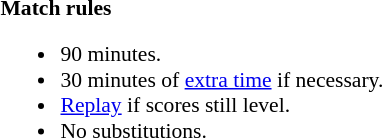<table style="width:100%; font-size:90%;">
<tr>
<td><br><strong>Match rules</strong><ul><li>90 minutes.</li><li>30 minutes of <a href='#'>extra time</a> if necessary.</li><li><a href='#'>Replay</a> if scores still level.</li><li>No substitutions.</li></ul></td>
</tr>
</table>
